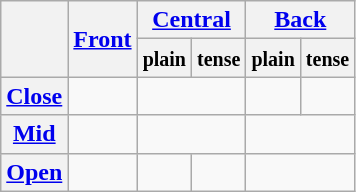<table class="wikitable" style="text-align:center">
<tr>
<th rowspan="2"></th>
<th rowspan="2"><a href='#'>Front</a></th>
<th colspan="2"><a href='#'>Central</a></th>
<th colspan="2"><a href='#'>Back</a></th>
</tr>
<tr>
<th><small>plain</small></th>
<th><small>tense</small></th>
<th><small>plain</small></th>
<th><small>tense</small></th>
</tr>
<tr>
<th><a href='#'>Close</a></th>
<td></td>
<td colspan="2"></td>
<td></td>
<td><u></u></td>
</tr>
<tr>
<th><a href='#'>Mid</a></th>
<td></td>
<td colspan="2"></td>
<td colspan="2"></td>
</tr>
<tr>
<th><a href='#'>Open</a></th>
<td></td>
<td></td>
<td><u></u></td>
<td colspan="2"></td>
</tr>
</table>
